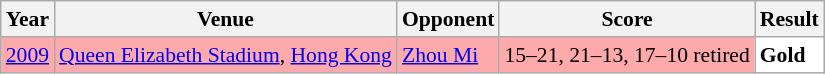<table class="sortable wikitable" style="font-size: 90%;">
<tr>
<th>Year</th>
<th>Venue</th>
<th>Opponent</th>
<th>Score</th>
<th>Result</th>
</tr>
<tr style="background:#FFAAAA">
<td align="center"><a href='#'>2009</a></td>
<td align="left"><a href='#'>Queen Elizabeth Stadium</a>, <a href='#'>Hong Kong</a></td>
<td align="left"> <a href='#'>Zhou Mi</a></td>
<td align="left">15–21, 21–13, 17–10 retired</td>
<td style="text-align:left; background:white"> <strong>Gold</strong></td>
</tr>
</table>
